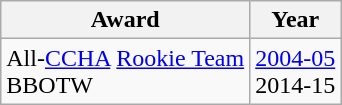<table class="wikitable">
<tr>
<th>Award</th>
<th>Year</th>
</tr>
<tr>
<td>All-<a href='#'>CCHA</a> <a href='#'>Rookie Team</a><br>BBOTW</td>
<td><a href='#'>2004-05</a><br>2014-15</td>
</tr>
</table>
